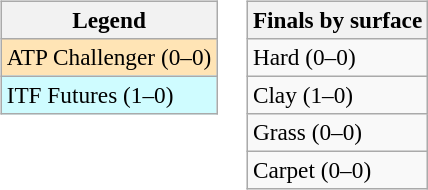<table>
<tr valign=top>
<td><br><table class=wikitable style=font-size:97%>
<tr>
<th>Legend</th>
</tr>
<tr bgcolor=moccasin>
<td>ATP Challenger (0–0)</td>
</tr>
<tr bgcolor=cffcff>
<td>ITF Futures (1–0)</td>
</tr>
</table>
</td>
<td><br><table class=wikitable style=font-size:97%>
<tr>
<th>Finals by surface</th>
</tr>
<tr>
<td>Hard (0–0)</td>
</tr>
<tr>
<td>Clay (1–0)</td>
</tr>
<tr>
<td>Grass (0–0)</td>
</tr>
<tr>
<td>Carpet (0–0)</td>
</tr>
</table>
</td>
</tr>
</table>
